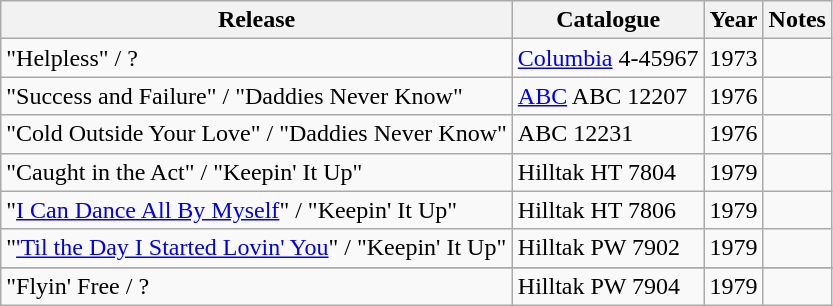<table class="wikitable plainrowheaders sortable">
<tr>
<th scope="col">Release</th>
<th scope="col">Catalogue</th>
<th scope="col">Year</th>
<th scope="col" class="unsortable">Notes</th>
</tr>
<tr>
<td>"Helpless" / ?</td>
<td><a href='#'>Columbia</a>  4-45967</td>
<td>1973</td>
<td></td>
</tr>
<tr>
<td>"Success and Failure" / "Daddies Never Know"</td>
<td><a href='#'>ABC</a> ABC 12207</td>
<td>1976</td>
<td></td>
</tr>
<tr>
<td>"Cold Outside Your Love" / "Daddies Never Know"</td>
<td>ABC 12231</td>
<td>1976</td>
<td></td>
</tr>
<tr>
<td>"Caught in the Act" / "Keepin' It Up"</td>
<td>Hilltak HT 7804</td>
<td>1979</td>
<td></td>
</tr>
<tr>
<td>"<a href='#'>I Can Dance All By Myself</a>" / "Keepin' It Up"</td>
<td>Hilltak HT 7806</td>
<td>1979</td>
<td></td>
</tr>
<tr>
<td>"<a href='#'>'Til the Day I Started Lovin' You</a>" / "Keepin' It Up"</td>
<td>Hilltak PW 7902</td>
<td>1979</td>
<td></td>
</tr>
<tr>
</tr>
<tr>
<td>"Flyin' Free / ?</td>
<td>Hilltak PW 7904</td>
<td>1979</td>
<td></td>
</tr>
</table>
